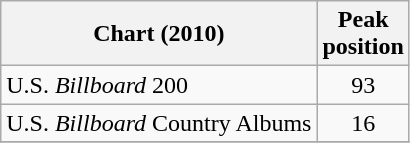<table class="wikitable">
<tr>
<th>Chart (2010)</th>
<th>Peak<br> position</th>
</tr>
<tr>
<td>U.S. <em>Billboard</em> 200</td>
<td align="center">93</td>
</tr>
<tr>
<td>U.S. <em>Billboard</em> Country Albums</td>
<td align="center">16</td>
</tr>
<tr>
</tr>
</table>
